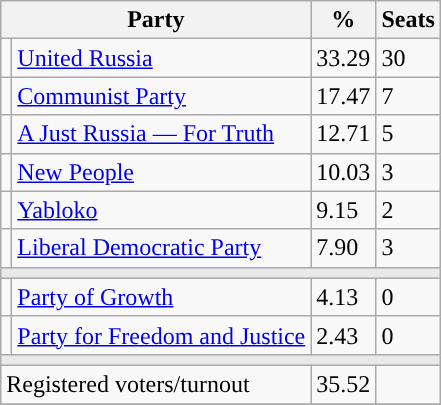<table class="wikitable">
<tr>
<th colspan=2>Party</th>
<th>%</th>
<th>Seats</th>
</tr>
<tr>
<td style="background:"></td>
<td><a href='#'>United Russia</a></td>
<td>33.29</td>
<td>30</td>
</tr>
<tr>
<td style="background:"></td>
<td><a href='#'>Communist Party</a></td>
<td>17.47</td>
<td>7</td>
</tr>
<tr>
<td style="background:"></td>
<td><a href='#'>A Just Russia — For Truth</a></td>
<td>12.71</td>
<td>5</td>
</tr>
<tr>
<td style="background:"></td>
<td><a href='#'>New People</a></td>
<td>10.03</td>
<td>3</td>
</tr>
<tr>
<td style="background:"></td>
<td><a href='#'>Yabloko</a></td>
<td>9.15</td>
<td>2</td>
</tr>
<tr>
<td style="background:"></td>
<td><a href='#'>Liberal Democratic Party</a></td>
<td>7.90</td>
<td>3</td>
</tr>
<tr>
<td colspan=4 style="background:#E9E9E9;"></td>
</tr>
<tr>
<td style="background:"></td>
<td><a href='#'>Party of Growth</a></td>
<td>4.13</td>
<td>0</td>
</tr>
<tr>
<td style="background:"></td>
<td><a href='#'>Party for Freedom and Justice</a></td>
<td>2.43</td>
<td>0</td>
</tr>
<tr>
<td colspan=4 style="background:#E9E9E9;"></td>
</tr>
<tr>
<td align=left colspan=2>Registered voters/turnout</td>
<td>35.52</td>
<td></td>
</tr>
<tr>
</tr>
</table>
